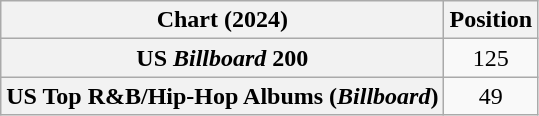<table class="wikitable sortable plainrowheaders" style="text-align:center">
<tr>
<th scope="col">Chart (2024)</th>
<th scope="col">Position</th>
</tr>
<tr>
<th scope="row">US <em>Billboard</em> 200</th>
<td>125</td>
</tr>
<tr>
<th scope="row">US Top R&B/Hip-Hop Albums (<em>Billboard</em>)</th>
<td>49</td>
</tr>
</table>
